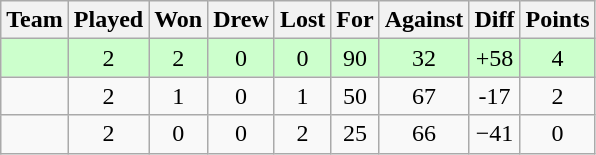<table class="wikitable" style="text-align:center">
<tr>
<th>Team</th>
<th>Played</th>
<th>Won</th>
<th>Drew</th>
<th>Lost</th>
<th>For</th>
<th>Against</th>
<th>Diff</th>
<th>Points</th>
</tr>
<tr bgcolor="#ccffcc">
<td align=left></td>
<td>2</td>
<td>2</td>
<td>0</td>
<td>0</td>
<td>90</td>
<td>32</td>
<td>+58</td>
<td>4</td>
</tr>
<tr>
<td align=left></td>
<td>2</td>
<td>1</td>
<td>0</td>
<td>1</td>
<td>50</td>
<td>67</td>
<td>-17</td>
<td>2</td>
</tr>
<tr>
<td align=left></td>
<td>2</td>
<td>0</td>
<td>0</td>
<td>2</td>
<td>25</td>
<td>66</td>
<td>−41</td>
<td>0</td>
</tr>
</table>
